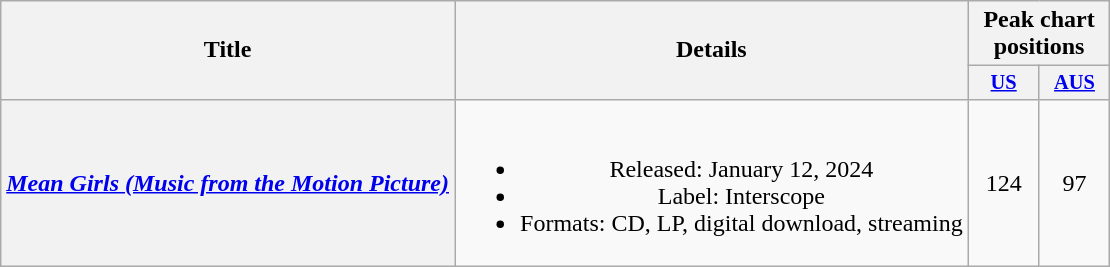<table class="wikitable plainrowheaders" style="text-align:center;">
<tr>
<th scope="col" rowspan="2">Title</th>
<th scope="col" rowspan="2">Details</th>
<th scope="col" colspan="2">Peak chart positions</th>
</tr>
<tr>
<th scope="col" style="width:3em;font-size:85%;"><a href='#'>US</a><br></th>
<th scope="col" style="width:3em;font-size:85%;"><a href='#'>AUS</a><br></th>
</tr>
<tr>
<th scope="row"><em><a href='#'>Mean Girls (Music from the Motion Picture)</a></em><br></th>
<td><br><ul><li>Released: January 12, 2024</li><li>Label: Interscope</li><li>Formats: CD, LP, digital download, streaming</li></ul></td>
<td>124</td>
<td>97</td>
</tr>
</table>
